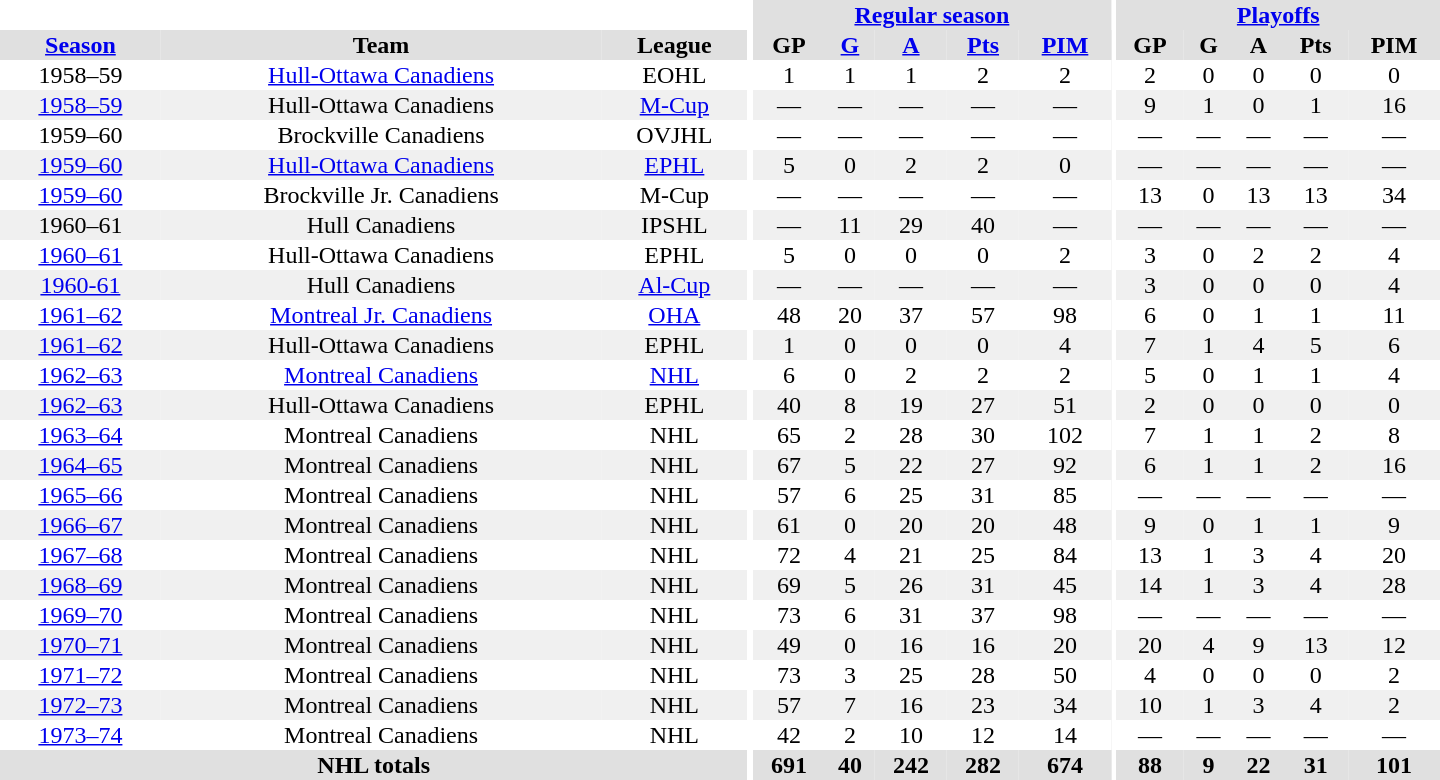<table border="0" cellpadding="1" cellspacing="0" style="text-align:center; width:60em">
<tr bgcolor="#e0e0e0">
<th colspan="3" bgcolor="#ffffff"></th>
<th rowspan="100" bgcolor="#ffffff"></th>
<th colspan="5"><a href='#'>Regular season</a></th>
<th rowspan="100" bgcolor="#ffffff"></th>
<th colspan="5"><a href='#'>Playoffs</a></th>
</tr>
<tr bgcolor="#e0e0e0">
<th><a href='#'>Season</a></th>
<th>Team</th>
<th>League</th>
<th>GP</th>
<th><a href='#'>G</a></th>
<th><a href='#'>A</a></th>
<th><a href='#'>Pts</a></th>
<th><a href='#'>PIM</a></th>
<th>GP</th>
<th>G</th>
<th>A</th>
<th>Pts</th>
<th>PIM</th>
</tr>
<tr>
<td>1958–59</td>
<td><a href='#'>Hull-Ottawa Canadiens</a></td>
<td>EOHL</td>
<td>1</td>
<td>1</td>
<td>1</td>
<td>2</td>
<td>2</td>
<td>2</td>
<td>0</td>
<td>0</td>
<td>0</td>
<td>0</td>
</tr>
<tr bgcolor="#f0f0f0">
<td><a href='#'>1958–59</a></td>
<td>Hull-Ottawa Canadiens</td>
<td><a href='#'>M-Cup</a></td>
<td>—</td>
<td>—</td>
<td>—</td>
<td>—</td>
<td>—</td>
<td>9</td>
<td>1</td>
<td>0</td>
<td>1</td>
<td>16</td>
</tr>
<tr>
<td>1959–60</td>
<td>Brockville Canadiens</td>
<td>OVJHL</td>
<td>—</td>
<td>—</td>
<td>—</td>
<td>—</td>
<td>—</td>
<td>—</td>
<td>—</td>
<td>—</td>
<td>—</td>
<td>—</td>
</tr>
<tr bgcolor="#f0f0f0">
<td><a href='#'>1959–60</a></td>
<td><a href='#'>Hull-Ottawa Canadiens</a></td>
<td><a href='#'>EPHL</a></td>
<td>5</td>
<td>0</td>
<td>2</td>
<td>2</td>
<td>0</td>
<td>—</td>
<td>—</td>
<td>—</td>
<td>—</td>
<td>—</td>
</tr>
<tr>
<td><a href='#'>1959–60</a></td>
<td>Brockville Jr. Canadiens</td>
<td>M-Cup</td>
<td>—</td>
<td>—</td>
<td>—</td>
<td>—</td>
<td>—</td>
<td>13</td>
<td>0</td>
<td>13</td>
<td>13</td>
<td>34</td>
</tr>
<tr bgcolor="#f0f0f0">
<td>1960–61</td>
<td>Hull Canadiens</td>
<td>IPSHL</td>
<td>—</td>
<td>11</td>
<td>29</td>
<td>40</td>
<td>—</td>
<td>—</td>
<td>—</td>
<td>—</td>
<td>—</td>
<td>—</td>
</tr>
<tr>
<td><a href='#'>1960–61</a></td>
<td>Hull-Ottawa Canadiens</td>
<td>EPHL</td>
<td>5</td>
<td>0</td>
<td>0</td>
<td>0</td>
<td>2</td>
<td>3</td>
<td>0</td>
<td>2</td>
<td>2</td>
<td>4</td>
</tr>
<tr bgcolor="#f0f0f0">
<td><a href='#'>1960-61</a></td>
<td>Hull Canadiens</td>
<td><a href='#'>Al-Cup</a></td>
<td>—</td>
<td>—</td>
<td>—</td>
<td>—</td>
<td>—</td>
<td>3</td>
<td>0</td>
<td>0</td>
<td>0</td>
<td>4</td>
</tr>
<tr>
<td><a href='#'>1961–62</a></td>
<td><a href='#'>Montreal Jr. Canadiens</a></td>
<td><a href='#'>OHA</a></td>
<td>48</td>
<td>20</td>
<td>37</td>
<td>57</td>
<td>98</td>
<td>6</td>
<td>0</td>
<td>1</td>
<td>1</td>
<td>11</td>
</tr>
<tr bgcolor="#f0f0f0">
<td><a href='#'>1961–62</a></td>
<td>Hull-Ottawa Canadiens</td>
<td>EPHL</td>
<td>1</td>
<td>0</td>
<td>0</td>
<td>0</td>
<td>4</td>
<td>7</td>
<td>1</td>
<td>4</td>
<td>5</td>
<td>6</td>
</tr>
<tr>
<td><a href='#'>1962–63</a></td>
<td><a href='#'>Montreal Canadiens</a></td>
<td><a href='#'>NHL</a></td>
<td>6</td>
<td>0</td>
<td>2</td>
<td>2</td>
<td>2</td>
<td>5</td>
<td>0</td>
<td>1</td>
<td>1</td>
<td>4</td>
</tr>
<tr bgcolor="#f0f0f0">
<td><a href='#'>1962–63</a></td>
<td>Hull-Ottawa Canadiens</td>
<td>EPHL</td>
<td>40</td>
<td>8</td>
<td>19</td>
<td>27</td>
<td>51</td>
<td>2</td>
<td>0</td>
<td>0</td>
<td>0</td>
<td>0</td>
</tr>
<tr>
<td><a href='#'>1963–64</a></td>
<td>Montreal Canadiens</td>
<td>NHL</td>
<td>65</td>
<td>2</td>
<td>28</td>
<td>30</td>
<td>102</td>
<td>7</td>
<td>1</td>
<td>1</td>
<td>2</td>
<td>8</td>
</tr>
<tr bgcolor="#f0f0f0">
<td><a href='#'>1964–65</a></td>
<td>Montreal Canadiens</td>
<td>NHL</td>
<td>67</td>
<td>5</td>
<td>22</td>
<td>27</td>
<td>92</td>
<td>6</td>
<td>1</td>
<td>1</td>
<td>2</td>
<td>16</td>
</tr>
<tr>
<td><a href='#'>1965–66</a></td>
<td>Montreal Canadiens</td>
<td>NHL</td>
<td>57</td>
<td>6</td>
<td>25</td>
<td>31</td>
<td>85</td>
<td>—</td>
<td>—</td>
<td>—</td>
<td>—</td>
<td>—</td>
</tr>
<tr bgcolor="#f0f0f0">
<td><a href='#'>1966–67</a></td>
<td>Montreal Canadiens</td>
<td>NHL</td>
<td>61</td>
<td>0</td>
<td>20</td>
<td>20</td>
<td>48</td>
<td>9</td>
<td>0</td>
<td>1</td>
<td>1</td>
<td>9</td>
</tr>
<tr>
<td><a href='#'>1967–68</a></td>
<td>Montreal Canadiens</td>
<td>NHL</td>
<td>72</td>
<td>4</td>
<td>21</td>
<td>25</td>
<td>84</td>
<td>13</td>
<td>1</td>
<td>3</td>
<td>4</td>
<td>20</td>
</tr>
<tr bgcolor="#f0f0f0">
<td><a href='#'>1968–69</a></td>
<td>Montreal Canadiens</td>
<td>NHL</td>
<td>69</td>
<td>5</td>
<td>26</td>
<td>31</td>
<td>45</td>
<td>14</td>
<td>1</td>
<td>3</td>
<td>4</td>
<td>28</td>
</tr>
<tr>
<td><a href='#'>1969–70</a></td>
<td>Montreal Canadiens</td>
<td>NHL</td>
<td>73</td>
<td>6</td>
<td>31</td>
<td>37</td>
<td>98</td>
<td>—</td>
<td>—</td>
<td>—</td>
<td>—</td>
<td>—</td>
</tr>
<tr bgcolor="#f0f0f0">
<td><a href='#'>1970–71</a></td>
<td>Montreal Canadiens</td>
<td>NHL</td>
<td>49</td>
<td>0</td>
<td>16</td>
<td>16</td>
<td>20</td>
<td>20</td>
<td>4</td>
<td>9</td>
<td>13</td>
<td>12</td>
</tr>
<tr>
<td><a href='#'>1971–72</a></td>
<td>Montreal Canadiens</td>
<td>NHL</td>
<td>73</td>
<td>3</td>
<td>25</td>
<td>28</td>
<td>50</td>
<td>4</td>
<td>0</td>
<td>0</td>
<td>0</td>
<td>2</td>
</tr>
<tr bgcolor="#f0f0f0">
<td><a href='#'>1972–73</a></td>
<td>Montreal Canadiens</td>
<td>NHL</td>
<td>57</td>
<td>7</td>
<td>16</td>
<td>23</td>
<td>34</td>
<td>10</td>
<td>1</td>
<td>3</td>
<td>4</td>
<td>2</td>
</tr>
<tr>
<td><a href='#'>1973–74</a></td>
<td>Montreal Canadiens</td>
<td>NHL</td>
<td>42</td>
<td>2</td>
<td>10</td>
<td>12</td>
<td>14</td>
<td>—</td>
<td>—</td>
<td>—</td>
<td>—</td>
<td>—</td>
</tr>
<tr bgcolor="#e0e0e0">
<th colspan="3">NHL totals</th>
<th>691</th>
<th>40</th>
<th>242</th>
<th>282</th>
<th>674</th>
<th>88</th>
<th>9</th>
<th>22</th>
<th>31</th>
<th>101</th>
</tr>
</table>
